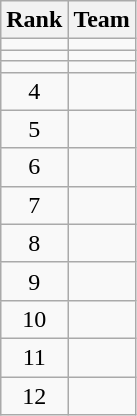<table class="wikitable">
<tr>
<th>Rank</th>
<th>Team</th>
</tr>
<tr>
<td align=center></td>
<td></td>
</tr>
<tr>
<td align=center></td>
<td></td>
</tr>
<tr>
<td align=center></td>
<td></td>
</tr>
<tr>
<td align=center>4</td>
<td></td>
</tr>
<tr>
<td align=center>5</td>
<td></td>
</tr>
<tr>
<td align=center>6</td>
<td></td>
</tr>
<tr>
<td align=center>7</td>
<td></td>
</tr>
<tr>
<td align=center>8</td>
<td></td>
</tr>
<tr>
<td align=center>9</td>
<td></td>
</tr>
<tr>
<td align=center>10</td>
<td></td>
</tr>
<tr>
<td align=center>11</td>
<td></td>
</tr>
<tr>
<td align=center>12</td>
<td></td>
</tr>
</table>
